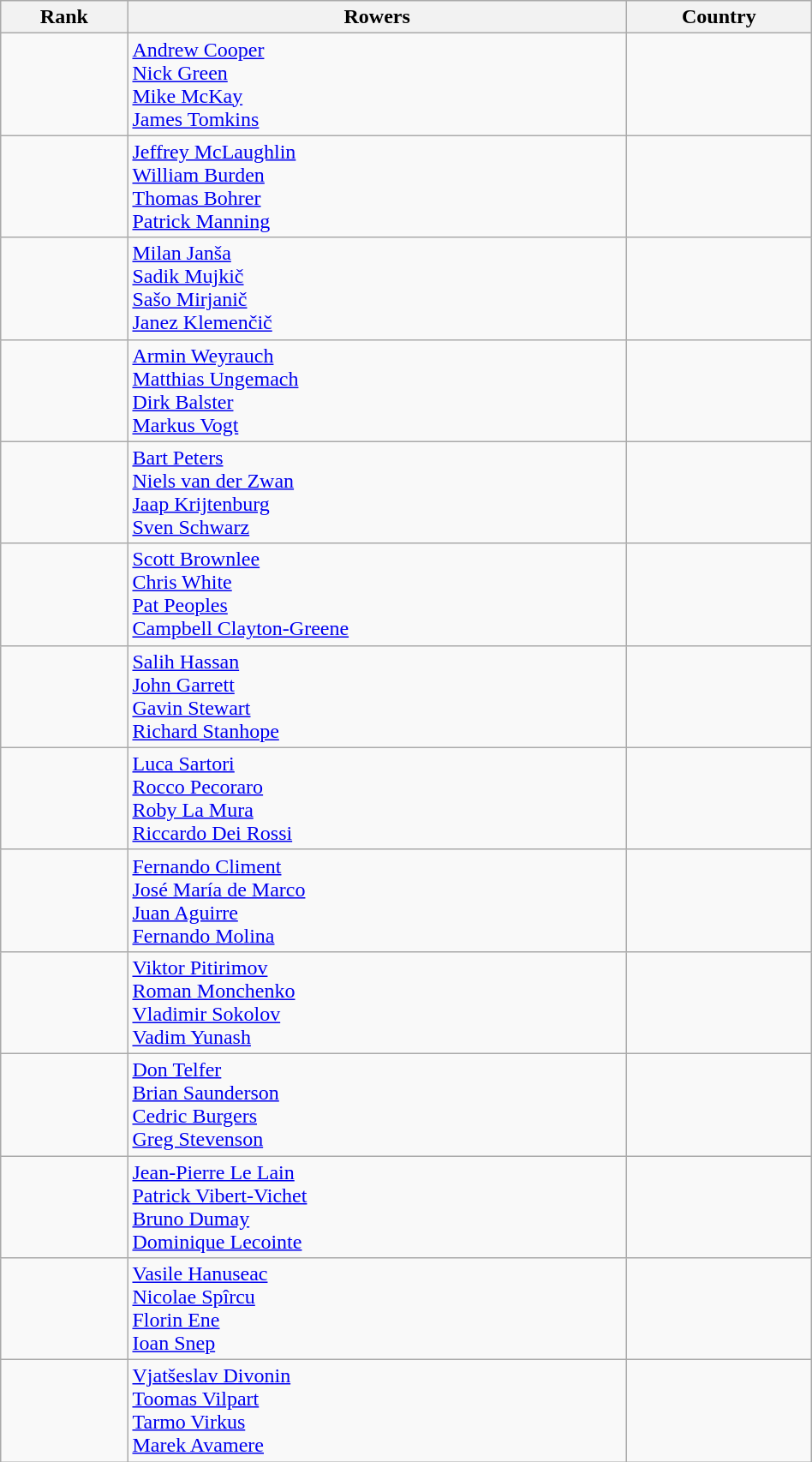<table class="wikitable" width=50%>
<tr>
<th>Rank</th>
<th>Rowers</th>
<th>Country</th>
</tr>
<tr>
<td></td>
<td><a href='#'>Andrew Cooper</a><br><a href='#'>Nick Green</a><br><a href='#'>Mike McKay</a><br><a href='#'>James Tomkins</a></td>
<td></td>
</tr>
<tr>
<td></td>
<td><a href='#'>Jeffrey McLaughlin</a><br><a href='#'>William Burden</a><br><a href='#'>Thomas Bohrer</a><br><a href='#'>Patrick Manning</a></td>
<td></td>
</tr>
<tr>
<td></td>
<td><a href='#'>Milan Janša</a><br><a href='#'>Sadik Mujkič</a><br><a href='#'>Sašo Mirjanič</a><br><a href='#'>Janez Klemenčič</a></td>
<td></td>
</tr>
<tr>
<td></td>
<td><a href='#'>Armin Weyrauch</a><br><a href='#'>Matthias Ungemach</a><br><a href='#'>Dirk Balster</a><br><a href='#'>Markus Vogt</a></td>
<td></td>
</tr>
<tr>
<td></td>
<td><a href='#'>Bart Peters</a><br><a href='#'>Niels van der Zwan</a><br><a href='#'>Jaap Krijtenburg</a><br><a href='#'>Sven Schwarz</a></td>
<td></td>
</tr>
<tr>
<td></td>
<td><a href='#'>Scott Brownlee</a><br><a href='#'>Chris White</a><br><a href='#'>Pat Peoples</a><br><a href='#'>Campbell Clayton-Greene</a></td>
<td></td>
</tr>
<tr>
<td></td>
<td><a href='#'>Salih Hassan</a><br><a href='#'>John Garrett</a><br><a href='#'>Gavin Stewart</a><br><a href='#'>Richard Stanhope</a></td>
<td></td>
</tr>
<tr>
<td></td>
<td><a href='#'>Luca Sartori</a><br><a href='#'>Rocco Pecoraro</a><br><a href='#'>Roby La Mura</a><br><a href='#'>Riccardo Dei Rossi</a></td>
<td></td>
</tr>
<tr>
<td></td>
<td><a href='#'>Fernando Climent</a><br><a href='#'>José María de Marco</a><br><a href='#'>Juan Aguirre</a><br><a href='#'>Fernando Molina</a></td>
<td></td>
</tr>
<tr>
<td></td>
<td><a href='#'>Viktor Pitirimov</a><br><a href='#'>Roman Monchenko</a><br><a href='#'>Vladimir Sokolov</a><br><a href='#'>Vadim Yunash</a></td>
<td></td>
</tr>
<tr>
<td></td>
<td><a href='#'>Don Telfer</a><br><a href='#'>Brian Saunderson</a><br><a href='#'>Cedric Burgers</a><br><a href='#'>Greg Stevenson</a></td>
<td></td>
</tr>
<tr>
<td></td>
<td><a href='#'>Jean-Pierre Le Lain</a><br><a href='#'>Patrick Vibert-Vichet</a><br><a href='#'>Bruno Dumay</a><br><a href='#'>Dominique Lecointe</a></td>
<td></td>
</tr>
<tr>
<td></td>
<td><a href='#'>Vasile Hanuseac</a><br><a href='#'>Nicolae Spîrcu</a><br><a href='#'>Florin Ene</a><br><a href='#'>Ioan Snep</a></td>
<td></td>
</tr>
<tr>
<td></td>
<td><a href='#'>Vjatšeslav Divonin</a><br><a href='#'>Toomas Vilpart</a><br><a href='#'>Tarmo Virkus</a><br><a href='#'>Marek Avamere</a></td>
<td></td>
</tr>
</table>
